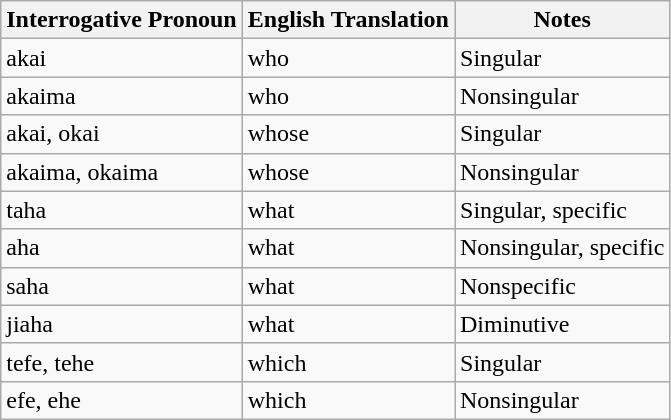<table class="wikitable">
<tr>
<th>Interrogative Pronoun</th>
<th>English Translation</th>
<th>Notes</th>
</tr>
<tr>
<td>akai</td>
<td>who</td>
<td>Singular</td>
</tr>
<tr>
<td>akaima</td>
<td>who</td>
<td>Nonsingular</td>
</tr>
<tr>
<td>akai, okai</td>
<td>whose</td>
<td>Singular</td>
</tr>
<tr>
<td>akaima, okaima</td>
<td>whose</td>
<td>Nonsingular</td>
</tr>
<tr>
<td>taha</td>
<td>what</td>
<td>Singular, specific</td>
</tr>
<tr>
<td>aha</td>
<td>what</td>
<td>Nonsingular, specific</td>
</tr>
<tr>
<td>saha</td>
<td>what</td>
<td>Nonspecific</td>
</tr>
<tr>
<td>jiaha</td>
<td>what</td>
<td>Diminutive</td>
</tr>
<tr>
<td>tefe, tehe</td>
<td>which</td>
<td>Singular</td>
</tr>
<tr>
<td>efe, ehe</td>
<td>which</td>
<td>Nonsingular</td>
</tr>
</table>
